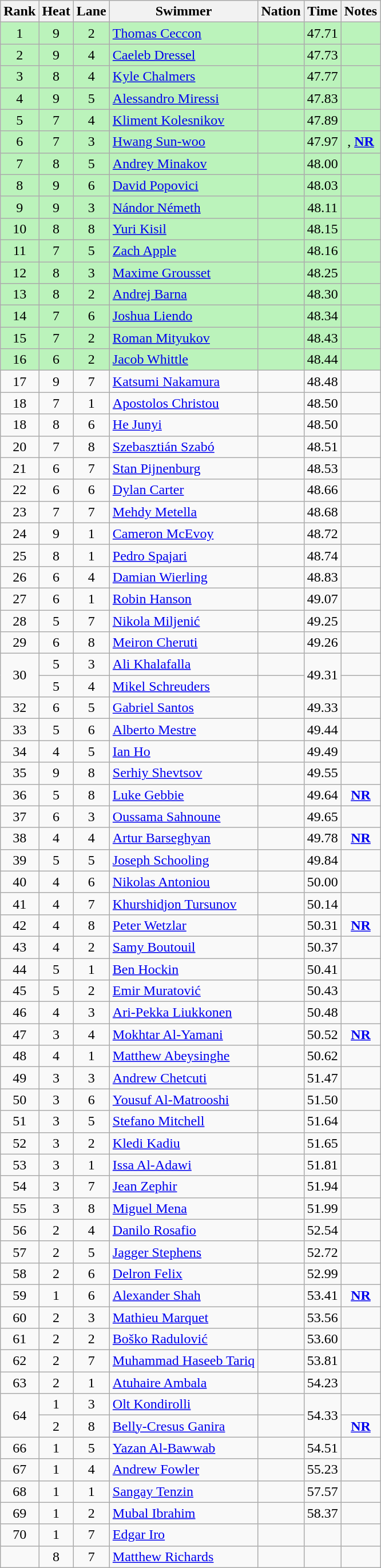<table class="wikitable sortable" style="text-align:center">
<tr>
<th>Rank</th>
<th>Heat</th>
<th>Lane</th>
<th>Swimmer</th>
<th>Nation</th>
<th>Time</th>
<th>Notes</th>
</tr>
<tr bgcolor=bbf3bb>
<td>1</td>
<td>9</td>
<td>2</td>
<td align=left><a href='#'>Thomas Ceccon</a></td>
<td align=left></td>
<td>47.71</td>
<td></td>
</tr>
<tr bgcolor=bbf3bb>
<td>2</td>
<td>9</td>
<td>4</td>
<td align=left><a href='#'>Caeleb Dressel</a></td>
<td align=left></td>
<td>47.73</td>
<td></td>
</tr>
<tr bgcolor=bbf3bb>
<td>3</td>
<td>8</td>
<td>4</td>
<td align=left><a href='#'>Kyle Chalmers</a></td>
<td align=left></td>
<td>47.77</td>
<td></td>
</tr>
<tr bgcolor=bbf3bb>
<td>4</td>
<td>9</td>
<td>5</td>
<td align=left><a href='#'>Alessandro Miressi</a></td>
<td align=left></td>
<td>47.83</td>
<td></td>
</tr>
<tr bgcolor=bbf3bb>
<td>5</td>
<td>7</td>
<td>4</td>
<td align=left><a href='#'>Kliment Kolesnikov</a></td>
<td align=left></td>
<td>47.89</td>
<td></td>
</tr>
<tr bgcolor=bbf3bb>
<td>6</td>
<td>7</td>
<td>3</td>
<td align=left><a href='#'>Hwang Sun-woo</a></td>
<td align=left></td>
<td>47.97</td>
<td>, <strong><a href='#'>NR</a></strong></td>
</tr>
<tr bgcolor=bbf3bb>
<td>7</td>
<td>8</td>
<td>5</td>
<td align=left><a href='#'>Andrey Minakov</a></td>
<td align=left></td>
<td>48.00</td>
<td></td>
</tr>
<tr bgcolor=bbf3bb>
<td>8</td>
<td>9</td>
<td>6</td>
<td align=left><a href='#'>David Popovici</a></td>
<td align=left></td>
<td>48.03</td>
<td></td>
</tr>
<tr bgcolor=bbf3bb>
<td>9</td>
<td>9</td>
<td>3</td>
<td align=left><a href='#'>Nándor Németh</a></td>
<td align=left></td>
<td>48.11</td>
<td></td>
</tr>
<tr bgcolor=bbf3bb>
<td>10</td>
<td>8</td>
<td>8</td>
<td align=left><a href='#'>Yuri Kisil</a></td>
<td align=left></td>
<td>48.15</td>
<td></td>
</tr>
<tr bgcolor=bbf3bb>
<td>11</td>
<td>7</td>
<td>5</td>
<td align=left><a href='#'>Zach Apple</a></td>
<td align=left></td>
<td>48.16</td>
<td></td>
</tr>
<tr bgcolor=bbf3bb>
<td>12</td>
<td>8</td>
<td>3</td>
<td align=left><a href='#'>Maxime Grousset</a></td>
<td align=left></td>
<td>48.25</td>
<td></td>
</tr>
<tr bgcolor=bbf3bb>
<td>13</td>
<td>8</td>
<td>2</td>
<td align=left><a href='#'>Andrej Barna</a></td>
<td align=left></td>
<td>48.30</td>
<td></td>
</tr>
<tr bgcolor=bbf3bb>
<td>14</td>
<td>7</td>
<td>6</td>
<td align=left><a href='#'>Joshua Liendo</a></td>
<td align=left></td>
<td>48.34</td>
<td></td>
</tr>
<tr bgcolor=bbf3bb>
<td>15</td>
<td>7</td>
<td>2</td>
<td align=left><a href='#'>Roman Mityukov</a></td>
<td align=left></td>
<td>48.43</td>
<td></td>
</tr>
<tr bgcolor=bbf3bb>
<td>16</td>
<td>6</td>
<td>2</td>
<td align=left><a href='#'>Jacob Whittle</a></td>
<td align=left></td>
<td>48.44</td>
<td></td>
</tr>
<tr>
<td>17</td>
<td>9</td>
<td>7</td>
<td align=left><a href='#'>Katsumi Nakamura</a></td>
<td align=left></td>
<td>48.48</td>
<td></td>
</tr>
<tr>
<td>18</td>
<td>7</td>
<td>1</td>
<td align=left><a href='#'>Apostolos Christou</a></td>
<td align=left></td>
<td>48.50</td>
<td></td>
</tr>
<tr>
<td>18</td>
<td>8</td>
<td>6</td>
<td align=left><a href='#'>He Junyi</a></td>
<td align=left></td>
<td>48.50</td>
<td></td>
</tr>
<tr>
<td>20</td>
<td>7</td>
<td>8</td>
<td align=left><a href='#'>Szebasztián Szabó</a></td>
<td align=left></td>
<td>48.51</td>
<td></td>
</tr>
<tr>
<td>21</td>
<td>6</td>
<td>7</td>
<td align=left><a href='#'>Stan Pijnenburg</a></td>
<td align=left></td>
<td>48.53</td>
<td></td>
</tr>
<tr>
<td>22</td>
<td>6</td>
<td>6</td>
<td align=left><a href='#'>Dylan Carter</a></td>
<td align=left></td>
<td>48.66</td>
<td></td>
</tr>
<tr>
<td>23</td>
<td>7</td>
<td>7</td>
<td align=left><a href='#'>Mehdy Metella</a></td>
<td align=left></td>
<td>48.68</td>
<td></td>
</tr>
<tr>
<td>24</td>
<td>9</td>
<td>1</td>
<td align=left><a href='#'>Cameron McEvoy</a></td>
<td align=left></td>
<td>48.72</td>
<td></td>
</tr>
<tr>
<td>25</td>
<td>8</td>
<td>1</td>
<td align=left><a href='#'>Pedro Spajari</a></td>
<td align=left></td>
<td>48.74</td>
<td></td>
</tr>
<tr>
<td>26</td>
<td>6</td>
<td>4</td>
<td align=left><a href='#'>Damian Wierling</a></td>
<td align=left></td>
<td>48.83</td>
<td></td>
</tr>
<tr>
<td>27</td>
<td>6</td>
<td>1</td>
<td align=left><a href='#'>Robin Hanson</a></td>
<td align=left></td>
<td>49.07</td>
<td></td>
</tr>
<tr>
<td>28</td>
<td>5</td>
<td>7</td>
<td align=left><a href='#'>Nikola Miljenić</a></td>
<td align=left></td>
<td>49.25</td>
<td></td>
</tr>
<tr>
<td>29</td>
<td>6</td>
<td>8</td>
<td align=left><a href='#'>Meiron Cheruti</a></td>
<td align=left></td>
<td>49.26</td>
<td></td>
</tr>
<tr>
<td rowspan=2>30</td>
<td>5</td>
<td>3</td>
<td align=left><a href='#'>Ali Khalafalla</a></td>
<td align=left></td>
<td rowspan=2>49.31</td>
<td></td>
</tr>
<tr>
<td>5</td>
<td>4</td>
<td align=left><a href='#'>Mikel Schreuders</a></td>
<td align=left></td>
<td></td>
</tr>
<tr>
<td>32</td>
<td>6</td>
<td>5</td>
<td align=left><a href='#'>Gabriel Santos</a></td>
<td align=left></td>
<td>49.33</td>
<td></td>
</tr>
<tr>
<td>33</td>
<td>5</td>
<td>6</td>
<td align=left><a href='#'>Alberto Mestre</a></td>
<td align=left></td>
<td>49.44</td>
<td></td>
</tr>
<tr>
<td>34</td>
<td>4</td>
<td>5</td>
<td align=left><a href='#'>Ian Ho</a></td>
<td align=left></td>
<td>49.49</td>
<td></td>
</tr>
<tr>
<td>35</td>
<td>9</td>
<td>8</td>
<td align=left><a href='#'>Serhiy Shevtsov</a></td>
<td align=left></td>
<td>49.55</td>
<td></td>
</tr>
<tr>
<td>36</td>
<td>5</td>
<td>8</td>
<td align=left><a href='#'>Luke Gebbie</a></td>
<td align=left></td>
<td>49.64</td>
<td><strong><a href='#'>NR</a></strong></td>
</tr>
<tr>
<td>37</td>
<td>6</td>
<td>3</td>
<td align=left><a href='#'>Oussama Sahnoune</a></td>
<td align=left></td>
<td>49.65</td>
<td></td>
</tr>
<tr>
<td>38</td>
<td>4</td>
<td>4</td>
<td align=left><a href='#'>Artur Barseghyan</a></td>
<td align=left></td>
<td>49.78</td>
<td><strong><a href='#'>NR</a></strong></td>
</tr>
<tr>
<td>39</td>
<td>5</td>
<td>5</td>
<td align=left><a href='#'>Joseph Schooling</a></td>
<td align=left></td>
<td>49.84</td>
<td></td>
</tr>
<tr>
<td>40</td>
<td>4</td>
<td>6</td>
<td align=left><a href='#'>Nikolas Antoniou</a></td>
<td align=left></td>
<td>50.00</td>
<td></td>
</tr>
<tr>
<td>41</td>
<td>4</td>
<td>7</td>
<td align=left><a href='#'>Khurshidjon Tursunov</a></td>
<td align=left></td>
<td>50.14</td>
<td></td>
</tr>
<tr>
<td>42</td>
<td>4</td>
<td>8</td>
<td align=left><a href='#'>Peter Wetzlar</a></td>
<td align=left></td>
<td>50.31</td>
<td><strong><a href='#'>NR</a></strong></td>
</tr>
<tr>
<td>43</td>
<td>4</td>
<td>2</td>
<td align=left><a href='#'>Samy Boutouil</a></td>
<td align=left></td>
<td>50.37</td>
<td></td>
</tr>
<tr>
<td>44</td>
<td>5</td>
<td>1</td>
<td align=left><a href='#'>Ben Hockin</a></td>
<td align=left></td>
<td>50.41</td>
<td></td>
</tr>
<tr>
<td>45</td>
<td>5</td>
<td>2</td>
<td align=left><a href='#'>Emir Muratović</a></td>
<td align=left></td>
<td>50.43</td>
<td></td>
</tr>
<tr>
<td>46</td>
<td>4</td>
<td>3</td>
<td align=left><a href='#'>Ari-Pekka Liukkonen</a></td>
<td align=left></td>
<td>50.48</td>
<td></td>
</tr>
<tr>
<td>47</td>
<td>3</td>
<td>4</td>
<td align=left><a href='#'>Mokhtar Al-Yamani</a></td>
<td align=left></td>
<td>50.52</td>
<td><strong><a href='#'>NR</a></strong></td>
</tr>
<tr>
<td>48</td>
<td>4</td>
<td>1</td>
<td align=left><a href='#'>Matthew Abeysinghe</a></td>
<td align=left></td>
<td>50.62</td>
<td></td>
</tr>
<tr>
<td>49</td>
<td>3</td>
<td>3</td>
<td align=left><a href='#'>Andrew Chetcuti</a></td>
<td align=left></td>
<td>51.47</td>
<td></td>
</tr>
<tr>
<td>50</td>
<td>3</td>
<td>6</td>
<td align=left><a href='#'>Yousuf Al-Matrooshi</a></td>
<td align=left></td>
<td>51.50</td>
<td></td>
</tr>
<tr>
<td>51</td>
<td>3</td>
<td>5</td>
<td align=left><a href='#'>Stefano Mitchell</a></td>
<td align=left></td>
<td>51.64</td>
<td></td>
</tr>
<tr>
<td>52</td>
<td>3</td>
<td>2</td>
<td align=left><a href='#'>Kledi Kadiu</a></td>
<td align=left></td>
<td>51.65</td>
<td></td>
</tr>
<tr>
<td>53</td>
<td>3</td>
<td>1</td>
<td align=left><a href='#'>Issa Al-Adawi</a></td>
<td align=left></td>
<td>51.81</td>
<td></td>
</tr>
<tr>
<td>54</td>
<td>3</td>
<td>7</td>
<td align=left><a href='#'>Jean Zephir</a></td>
<td align=left></td>
<td>51.94</td>
<td></td>
</tr>
<tr>
<td>55</td>
<td>3</td>
<td>8</td>
<td align=left><a href='#'>Miguel Mena</a></td>
<td align=left></td>
<td>51.99</td>
<td></td>
</tr>
<tr>
<td>56</td>
<td>2</td>
<td>4</td>
<td align=left><a href='#'>Danilo Rosafio</a></td>
<td align=left></td>
<td>52.54</td>
<td></td>
</tr>
<tr>
<td>57</td>
<td>2</td>
<td>5</td>
<td align=left><a href='#'>Jagger Stephens</a></td>
<td align=left></td>
<td>52.72</td>
<td></td>
</tr>
<tr>
<td>58</td>
<td>2</td>
<td>6</td>
<td align=left><a href='#'>Delron Felix</a></td>
<td align=left></td>
<td>52.99</td>
<td></td>
</tr>
<tr>
<td>59</td>
<td>1</td>
<td>6</td>
<td align=left><a href='#'>Alexander Shah</a></td>
<td align=left></td>
<td>53.41</td>
<td><strong><a href='#'>NR</a></strong></td>
</tr>
<tr>
<td>60</td>
<td>2</td>
<td>3</td>
<td align=left><a href='#'>Mathieu Marquet</a></td>
<td align=left></td>
<td>53.56</td>
<td></td>
</tr>
<tr>
<td>61</td>
<td>2</td>
<td>2</td>
<td align=left><a href='#'>Boško Radulović</a></td>
<td align=left></td>
<td>53.60</td>
<td></td>
</tr>
<tr>
<td>62</td>
<td>2</td>
<td>7</td>
<td align=left><a href='#'>Muhammad Haseeb Tariq</a></td>
<td align="left"></td>
<td>53.81</td>
<td></td>
</tr>
<tr>
<td>63</td>
<td>2</td>
<td>1</td>
<td align=left><a href='#'>Atuhaire Ambala</a></td>
<td align=left></td>
<td>54.23</td>
<td></td>
</tr>
<tr>
<td rowspan=2>64</td>
<td>1</td>
<td>3</td>
<td align=left><a href='#'>Olt Kondirolli</a></td>
<td align=left></td>
<td rowspan=2>54.33</td>
<td></td>
</tr>
<tr>
<td>2</td>
<td>8</td>
<td align=left><a href='#'>Belly-Cresus Ganira</a></td>
<td align=left></td>
<td><strong><a href='#'>NR</a></strong></td>
</tr>
<tr>
<td>66</td>
<td>1</td>
<td>5</td>
<td align=left><a href='#'>Yazan Al-Bawwab</a></td>
<td align=left></td>
<td>54.51</td>
<td></td>
</tr>
<tr>
<td>67</td>
<td>1</td>
<td>4</td>
<td align=left><a href='#'>Andrew Fowler</a></td>
<td align=left></td>
<td>55.23</td>
<td></td>
</tr>
<tr>
<td>68</td>
<td>1</td>
<td>1</td>
<td align=left><a href='#'>Sangay Tenzin</a></td>
<td align=left></td>
<td>57.57</td>
<td></td>
</tr>
<tr>
<td>69</td>
<td>1</td>
<td>2</td>
<td align=left><a href='#'>Mubal Ibrahim</a></td>
<td align=left></td>
<td>58.37</td>
<td></td>
</tr>
<tr>
<td>70</td>
<td>1</td>
<td>7</td>
<td align=left><a href='#'>Edgar Iro</a></td>
<td align=left></td>
<td></td>
<td></td>
</tr>
<tr>
<td></td>
<td>8</td>
<td>7</td>
<td align=left><a href='#'>Matthew Richards</a></td>
<td align=left></td>
<td></td>
<td></td>
</tr>
</table>
